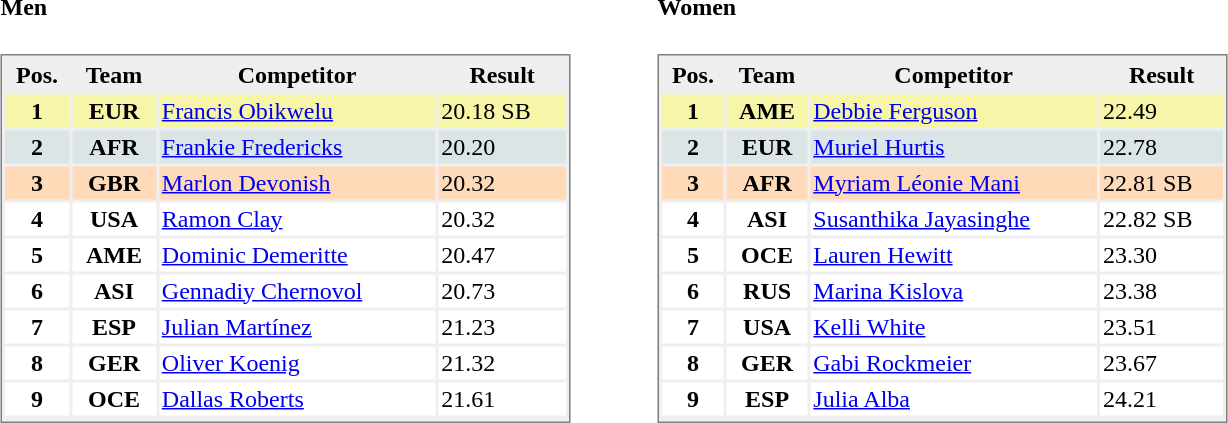<table>
<tr>
<td valign="top"><br><h4>Men</h4><table style="border-style:solid;border-width:1px;border-color:#808080;background-color:#EFEFEF" cellspacing="2" cellpadding="2" width="380px">
<tr bgcolor="#EFEFEF">
<th>Pos.</th>
<th>Team</th>
<th>Competitor</th>
<th>Result</th>
</tr>
<tr align="center" valign="top" bgcolor="#F7F6A8">
<th>1</th>
<th>EUR</th>
<td align="left"><a href='#'>Francis Obikwelu</a></td>
<td align="left">20.18 SB</td>
</tr>
<tr align="center" valign="top" bgcolor="#DCE5E5">
<th>2</th>
<th>AFR</th>
<td align="left"><a href='#'>Frankie Fredericks</a></td>
<td align="left">20.20</td>
</tr>
<tr align="center" valign="top" bgcolor="#FFDAB9">
<th>3</th>
<th>GBR</th>
<td align="left"><a href='#'>Marlon Devonish</a></td>
<td align="left">20.32</td>
</tr>
<tr align="center" valign="top" bgcolor="#FFFFFF">
<th>4</th>
<th>USA</th>
<td align="left"><a href='#'>Ramon Clay</a></td>
<td align="left">20.32</td>
</tr>
<tr align="center" valign="top" bgcolor="#FFFFFF">
<th>5</th>
<th>AME</th>
<td align="left"><a href='#'>Dominic Demeritte</a></td>
<td align="left">20.47</td>
</tr>
<tr align="center" valign="top" bgcolor="#FFFFFF">
<th>6</th>
<th>ASI</th>
<td align="left"><a href='#'>Gennadiy Chernovol</a></td>
<td align="left">20.73</td>
</tr>
<tr align="center" valign="top" bgcolor="#FFFFFF">
<th>7</th>
<th>ESP</th>
<td align="left"><a href='#'>Julian Martínez</a></td>
<td align="left">21.23</td>
</tr>
<tr align="center" valign="top" bgcolor="#FFFFFF">
<th>8</th>
<th>GER</th>
<td align="left"><a href='#'>Oliver Koenig</a></td>
<td align="left">21.32</td>
</tr>
<tr align="center" valign="top" bgcolor="#FFFFFF">
<th>9</th>
<th>OCE</th>
<td align="left"><a href='#'>Dallas Roberts</a></td>
<td align="left">21.61</td>
</tr>
<tr align="center" valign="top" bgcolor="#FFFFFF">
</tr>
</table>
</td>
<td width="50"> </td>
<td valign="top"><br><h4>Women</h4><table style="border-style:solid;border-width:1px;border-color:#808080;background-color:#EFEFEF" cellspacing="2" cellpadding="2" width="380px">
<tr bgcolor="#EFEFEF">
<th>Pos.</th>
<th>Team</th>
<th>Competitor</th>
<th>Result</th>
</tr>
<tr align="center" valign="top" bgcolor="#F7F6A8">
<th>1</th>
<th>AME</th>
<td align="left"><a href='#'>Debbie Ferguson</a></td>
<td align="left">22.49</td>
</tr>
<tr align="center" valign="top" bgcolor="#DCE5E5">
<th>2</th>
<th>EUR</th>
<td align="left"><a href='#'>Muriel Hurtis</a></td>
<td align="left">22.78</td>
</tr>
<tr align="center" valign="top" bgcolor="#FFDAB9">
<th>3</th>
<th>AFR</th>
<td align="left"><a href='#'>Myriam Léonie Mani</a></td>
<td align="left">22.81 SB</td>
</tr>
<tr align="center" valign="top" bgcolor="#FFFFFF">
<th>4</th>
<th>ASI</th>
<td align="left"><a href='#'>Susanthika Jayasinghe</a></td>
<td align="left">22.82 SB</td>
</tr>
<tr align="center" valign="top" bgcolor="#FFFFFF">
<th>5</th>
<th>OCE</th>
<td align="left"><a href='#'>Lauren Hewitt</a></td>
<td align="left">23.30</td>
</tr>
<tr align="center" valign="top" bgcolor="#FFFFFF">
<th>6</th>
<th>RUS</th>
<td align="left"><a href='#'>Marina Kislova</a></td>
<td align="left">23.38</td>
</tr>
<tr align="center" valign="top" bgcolor="#FFFFFF">
<th>7</th>
<th>USA</th>
<td align="left"><a href='#'>Kelli White</a></td>
<td align="left">23.51</td>
</tr>
<tr align="center" valign="top" bgcolor="#FFFFFF">
<th>8</th>
<th>GER</th>
<td align="left"><a href='#'>Gabi Rockmeier</a></td>
<td align="left">23.67</td>
</tr>
<tr align="center" valign="top" bgcolor="#FFFFFF">
<th>9</th>
<th>ESP</th>
<td align="left"><a href='#'>Julia Alba</a></td>
<td align="left">24.21</td>
</tr>
<tr align="center" valign="top" bgcolor="#FFFFFF">
</tr>
</table>
</td>
</tr>
</table>
